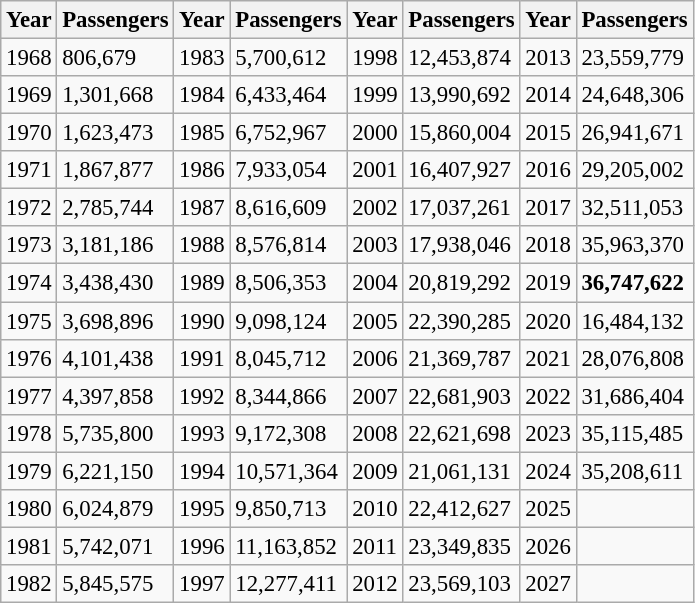<table class="wikitable" style="font-size: 95%">
<tr>
<th>Year</th>
<th>Passengers</th>
<th>Year</th>
<th>Passengers</th>
<th>Year</th>
<th>Passengers</th>
<th>Year</th>
<th>Passengers</th>
</tr>
<tr>
<td>1968</td>
<td>806,679</td>
<td>1983</td>
<td>5,700,612</td>
<td>1998</td>
<td>12,453,874</td>
<td>2013</td>
<td>23,559,779</td>
</tr>
<tr>
<td>1969</td>
<td>1,301,668</td>
<td>1984</td>
<td>6,433,464</td>
<td>1999</td>
<td>13,990,692</td>
<td>2014</td>
<td>24,648,306</td>
</tr>
<tr>
<td>1970</td>
<td>1,623,473</td>
<td>1985</td>
<td>6,752,967</td>
<td>2000</td>
<td>15,860,004</td>
<td>2015</td>
<td>26,941,671</td>
</tr>
<tr>
<td>1971</td>
<td>1,867,877</td>
<td>1986</td>
<td>7,933,054</td>
<td>2001</td>
<td>16,407,927</td>
<td>2016</td>
<td>29,205,002</td>
</tr>
<tr>
<td>1972</td>
<td>2,785,744</td>
<td>1987</td>
<td>8,616,609</td>
<td>2002</td>
<td>17,037,261</td>
<td>2017</td>
<td>32,511,053</td>
</tr>
<tr>
<td>1973</td>
<td>3,181,186</td>
<td>1988</td>
<td>8,576,814</td>
<td>2003</td>
<td>17,938,046</td>
<td>2018</td>
<td>35,963,370</td>
</tr>
<tr>
<td>1974</td>
<td>3,438,430</td>
<td>1989</td>
<td>8,506,353</td>
<td>2004</td>
<td>20,819,292</td>
<td>2019</td>
<td><strong>36,747,622</strong></td>
</tr>
<tr>
<td>1975</td>
<td>3,698,896</td>
<td>1990</td>
<td>9,098,124</td>
<td>2005</td>
<td>22,390,285</td>
<td>2020</td>
<td>16,484,132</td>
</tr>
<tr>
<td>1976</td>
<td>4,101,438</td>
<td>1991</td>
<td>8,045,712</td>
<td>2006</td>
<td>21,369,787</td>
<td>2021</td>
<td>28,076,808</td>
</tr>
<tr>
<td>1977</td>
<td>4,397,858</td>
<td>1992</td>
<td>8,344,866</td>
<td>2007</td>
<td>22,681,903</td>
<td>2022</td>
<td>31,686,404</td>
</tr>
<tr>
<td>1978</td>
<td>5,735,800</td>
<td>1993</td>
<td>9,172,308</td>
<td>2008</td>
<td>22,621,698</td>
<td>2023</td>
<td>35,115,485</td>
</tr>
<tr>
<td>1979</td>
<td>6,221,150</td>
<td>1994</td>
<td>10,571,364</td>
<td>2009</td>
<td>21,061,131</td>
<td>2024</td>
<td>35,208,611</td>
</tr>
<tr>
<td>1980</td>
<td>6,024,879</td>
<td>1995</td>
<td>9,850,713</td>
<td>2010</td>
<td>22,412,627</td>
<td>2025</td>
<td></td>
</tr>
<tr>
<td>1981</td>
<td>5,742,071</td>
<td>1996</td>
<td>11,163,852</td>
<td>2011</td>
<td>23,349,835</td>
<td>2026</td>
<td></td>
</tr>
<tr>
<td>1982</td>
<td>5,845,575</td>
<td>1997</td>
<td>12,277,411</td>
<td>2012</td>
<td>23,569,103</td>
<td>2027</td>
<td></td>
</tr>
</table>
